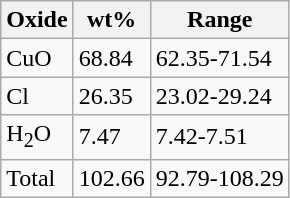<table class="wikitable">
<tr>
<th>Oxide</th>
<th>wt%</th>
<th>Range</th>
</tr>
<tr>
<td>CuO</td>
<td>68.84</td>
<td>62.35-71.54</td>
</tr>
<tr>
<td>Cl</td>
<td>26.35</td>
<td>23.02-29.24</td>
</tr>
<tr>
<td>H<sub>2</sub>O</td>
<td>7.47</td>
<td>7.42-7.51</td>
</tr>
<tr>
<td>Total</td>
<td>102.66</td>
<td>92.79-108.29</td>
</tr>
</table>
